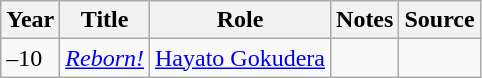<table class="wikitable sortable plainrowheaders">
<tr>
<th>Year</th>
<th>Title</th>
<th>Role</th>
<th class="unsortable">Notes</th>
<th class="unsortable">Source</th>
</tr>
<tr>
<td>–10</td>
<td><em><a href='#'>Reborn!</a></em></td>
<td><a href='#'>Hayato Gokudera</a></td>
<td></td>
<td></td>
</tr>
</table>
